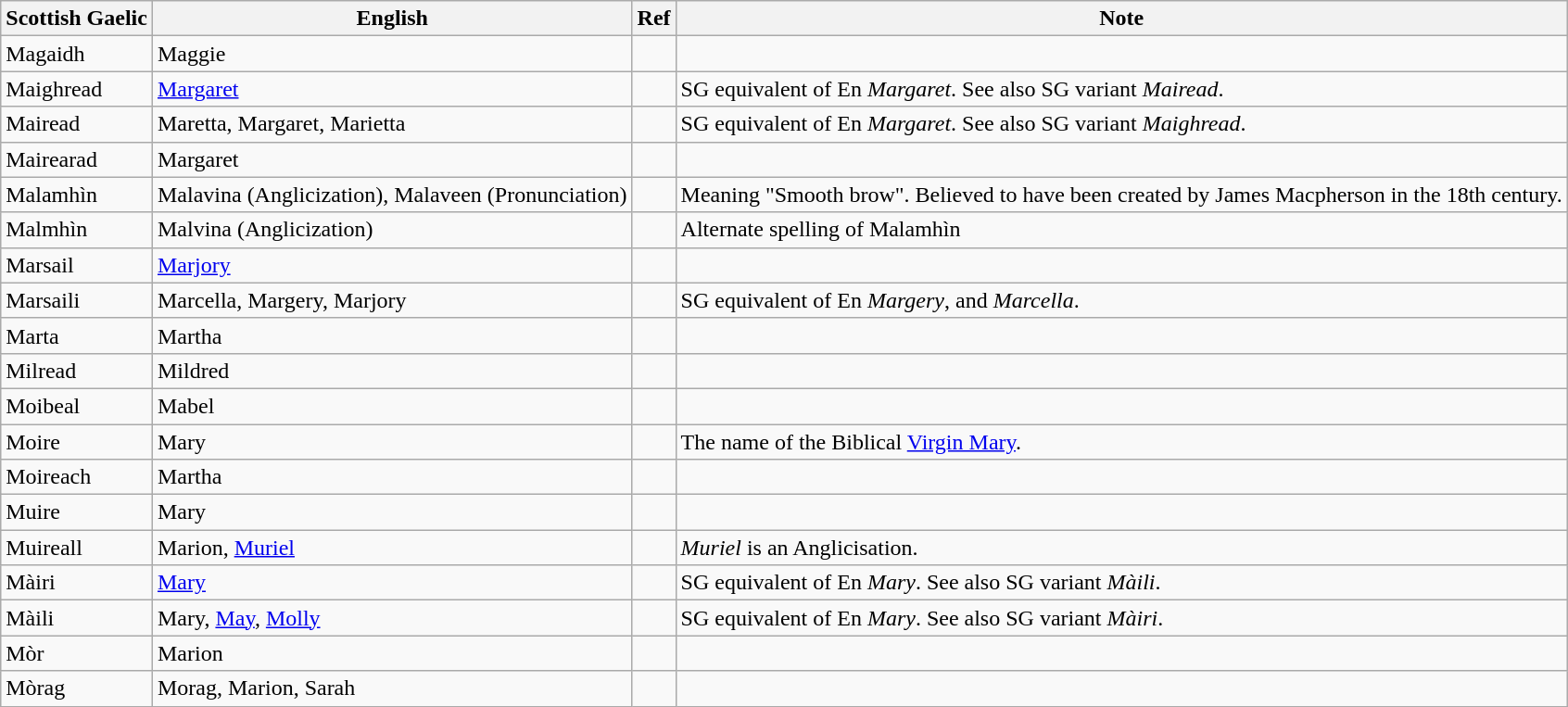<table class="wikitable sortable">
<tr>
<th><strong>Scottish Gaelic</strong></th>
<th><strong>English</strong></th>
<th><strong>Ref</strong></th>
<th><strong>Note</strong></th>
</tr>
<tr>
<td>Magaidh</td>
<td>Maggie</td>
<td></td>
<td></td>
</tr>
<tr>
<td>Maighread</td>
<td><a href='#'>Margaret</a></td>
<td></td>
<td>SG equivalent of En <em>Margaret</em>. See also SG variant <em>Mairead</em>.</td>
</tr>
<tr>
<td>Mairead</td>
<td>Maretta, Margaret, Marietta</td>
<td></td>
<td>SG equivalent of En <em>Margaret</em>. See also SG variant <em>Maighread</em>.</td>
</tr>
<tr>
<td>Mairearad</td>
<td>Margaret</td>
<td></td>
<td></td>
</tr>
<tr>
<td>Malamhìn</td>
<td>Malavina (Anglicization), Malaveen (Pronunciation)</td>
<td></td>
<td>Meaning "Smooth brow". Believed to have been created by James Macpherson in the 18th century.</td>
</tr>
<tr>
<td>Malmhìn</td>
<td>Malvina (Anglicization)</td>
<td></td>
<td>Alternate spelling of Malamhìn</td>
</tr>
<tr>
<td>Marsail</td>
<td><a href='#'>Marjory</a></td>
<td></td>
<td></td>
</tr>
<tr>
<td>Marsaili</td>
<td>Marcella, Margery, Marjory</td>
<td></td>
<td>SG equivalent of En <em>Margery</em>, and <em>Marcella</em>.</td>
</tr>
<tr>
<td>Marta</td>
<td>Martha</td>
<td></td>
<td></td>
</tr>
<tr>
<td>Milread</td>
<td>Mildred</td>
<td></td>
<td></td>
</tr>
<tr>
<td>Moibeal</td>
<td>Mabel</td>
<td></td>
<td></td>
</tr>
<tr>
<td>Moire</td>
<td>Mary</td>
<td></td>
<td>The name of the Biblical <a href='#'>Virgin Mary</a>.</td>
</tr>
<tr>
<td>Moireach</td>
<td>Martha</td>
<td></td>
<td></td>
</tr>
<tr>
<td>Muire</td>
<td>Mary</td>
<td></td>
<td></td>
</tr>
<tr>
<td>Muireall</td>
<td>Marion, <a href='#'>Muriel</a></td>
<td></td>
<td><em>Muriel</em> is an Anglicisation.</td>
</tr>
<tr>
<td>Màiri</td>
<td><a href='#'>Mary</a></td>
<td></td>
<td>SG equivalent of En <em>Mary</em>. See also SG variant <em>Màili</em>.</td>
</tr>
<tr>
<td>Màili</td>
<td>Mary, <a href='#'>May</a>, <a href='#'>Molly</a></td>
<td></td>
<td>SG equivalent of En <em>Mary</em>. See also SG variant <em>Màiri</em>.</td>
</tr>
<tr>
<td>Mòr</td>
<td>Marion</td>
<td></td>
<td></td>
</tr>
<tr>
<td>Mòrag</td>
<td>Morag, Marion, Sarah</td>
<td></td>
<td></td>
</tr>
</table>
